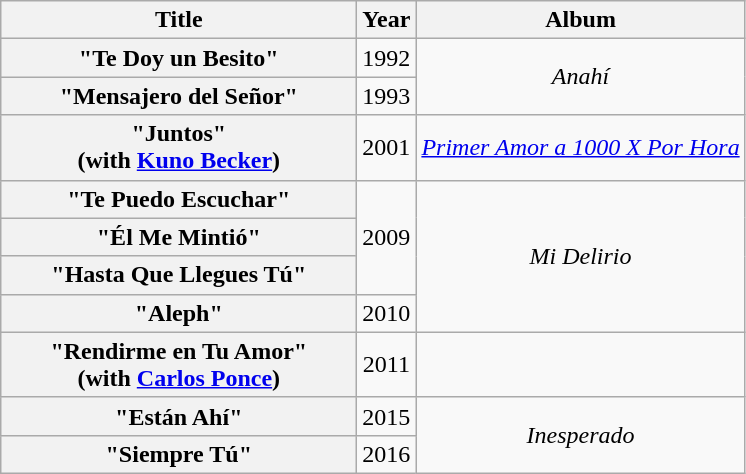<table class="wikitable plainrowheaders" style="text-align:center;" border="1">
<tr>
<th style="width:230px;">Title</th>
<th>Year</th>
<th>Album</th>
</tr>
<tr style="text-align:center;">
<th scope="row">"Te Doy un Besito"</th>
<td>1992</td>
<td rowspan=2><em>Anahí</em></td>
</tr>
<tr>
<th scope="row">"Mensajero del Señor"</th>
<td>1993</td>
</tr>
<tr>
<th scope="row">"Juntos" <br><span>(with <a href='#'>Kuno Becker</a>)</span></th>
<td>2001</td>
<td><em><a href='#'>Primer Amor a 1000 X Por Hora</a></em></td>
</tr>
<tr>
<th scope="row">"Te Puedo Escuchar"</th>
<td rowspan=3>2009</td>
<td rowspan=4><em>Mi Delirio</em></td>
</tr>
<tr>
<th scope="row">"Él Me Mintió"</th>
</tr>
<tr>
<th scope="row">"Hasta Que Llegues Tú"</th>
</tr>
<tr>
<th scope="row">"Aleph"</th>
<td>2010</td>
</tr>
<tr>
<th scope="row">"Rendirme en Tu Amor" <br><span>(with <a href='#'>Carlos Ponce</a>)</span></th>
<td>2011</td>
<td></td>
</tr>
<tr>
<th scope="row">"Están Ahí"</th>
<td>2015</td>
<td rowspan=2><em>Inesperado</em></td>
</tr>
<tr>
<th scope="row">"Siempre Tú"</th>
<td>2016</td>
</tr>
</table>
